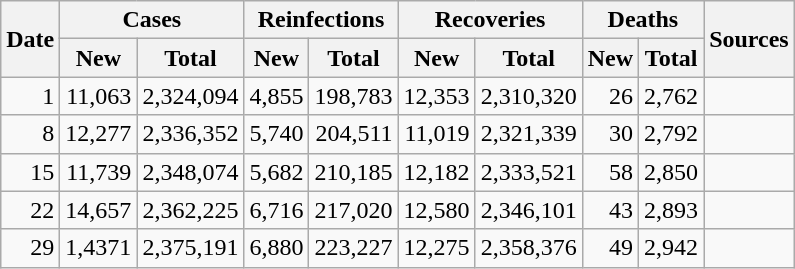<table class="wikitable sortable mw-collapsible mw-collapsed sticky-header-multi sort-under" style="text-align:right;">
<tr>
<th rowspan=2>Date</th>
<th colspan=2>Cases</th>
<th colspan=2>Reinfections</th>
<th colspan=2>Recoveries</th>
<th colspan=2>Deaths</th>
<th rowspan=2 class="unsortable">Sources</th>
</tr>
<tr>
<th>New</th>
<th>Total</th>
<th>New</th>
<th>Total</th>
<th>New</th>
<th>Total</th>
<th>New</th>
<th>Total</th>
</tr>
<tr>
<td>1</td>
<td>11,063</td>
<td>2,324,094</td>
<td>4,855</td>
<td>198,783</td>
<td>12,353</td>
<td>2,310,320</td>
<td>26</td>
<td>2,762</td>
<td></td>
</tr>
<tr>
<td>8</td>
<td>12,277</td>
<td>2,336,352</td>
<td>5,740</td>
<td>204,511</td>
<td>11,019</td>
<td>2,321,339</td>
<td>30</td>
<td>2,792</td>
<td></td>
</tr>
<tr>
<td>15</td>
<td>11,739</td>
<td>2,348,074</td>
<td>5,682</td>
<td>210,185</td>
<td>12,182</td>
<td>2,333,521</td>
<td>58</td>
<td>2,850</td>
<td></td>
</tr>
<tr>
<td>22</td>
<td>14,657</td>
<td>2,362,225</td>
<td>6,716</td>
<td>217,020</td>
<td>12,580</td>
<td>2,346,101</td>
<td>43</td>
<td>2,893</td>
<td></td>
</tr>
<tr>
<td>29</td>
<td>1,4371</td>
<td>2,375,191</td>
<td>6,880</td>
<td>223,227</td>
<td>12,275</td>
<td>2,358,376</td>
<td>49</td>
<td>2,942</td>
<td></td>
</tr>
</table>
